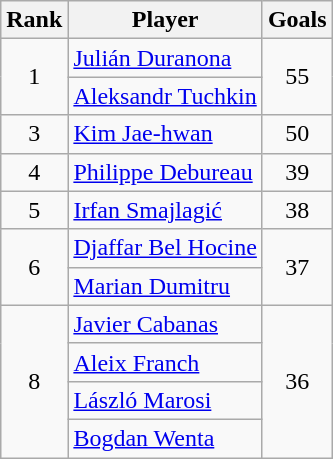<table class="wikitable" style="text-align:center;">
<tr>
<th>Rank</th>
<th>Player</th>
<th>Goals</th>
</tr>
<tr>
<td rowspan=2>1</td>
<td style="text-align:left;"> <a href='#'>Julián Duranona</a></td>
<td rowspan=2>55</td>
</tr>
<tr>
<td style="text-align:left;"> <a href='#'>Aleksandr Tuchkin</a></td>
</tr>
<tr>
<td>3</td>
<td style="text-align:left;"> <a href='#'>Kim Jae-hwan</a></td>
<td>50</td>
</tr>
<tr>
<td>4</td>
<td style="text-align:left;"> <a href='#'>Philippe Debureau</a></td>
<td>39</td>
</tr>
<tr>
<td>5</td>
<td style="text-align:left;"> <a href='#'>Irfan Smajlagić</a></td>
<td>38</td>
</tr>
<tr>
<td rowspan=2>6</td>
<td style="text-align:left;"> <a href='#'>Djaffar Bel Hocine</a></td>
<td rowspan=2>37</td>
</tr>
<tr>
<td style="text-align:left;"> <a href='#'>Marian Dumitru</a></td>
</tr>
<tr>
<td rowspan=4>8</td>
<td style="text-align:left;"> <a href='#'>Javier Cabanas</a></td>
<td rowspan=4>36</td>
</tr>
<tr>
<td style="text-align:left;"> <a href='#'>Aleix Franch</a></td>
</tr>
<tr>
<td style="text-align:left;"> <a href='#'>László Marosi</a></td>
</tr>
<tr>
<td style="text-align:left;"> <a href='#'>Bogdan Wenta</a></td>
</tr>
</table>
